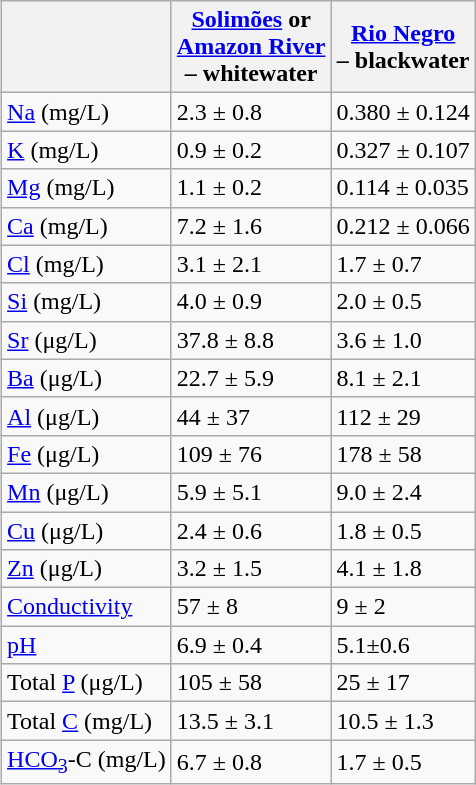<table id="table1" class="wikitable" style="float:right; clear:right; margin:0 0 0.5em 1em;">
<tr>
<th></th>
<th><a href='#'>Solimões</a> or<br> <a href='#'>Amazon River</a><br> – whitewater</th>
<th><a href='#'>Rio Negro</a><br> – blackwater</th>
</tr>
<tr>
<td><a href='#'>Na</a> (mg/L)</td>
<td>2.3 ± 0.8</td>
<td>0.380 ± 0.124</td>
</tr>
<tr>
<td><a href='#'>K</a> (mg/L)</td>
<td>0.9 ± 0.2</td>
<td>0.327 ± 0.107</td>
</tr>
<tr>
<td><a href='#'>Mg</a> (mg/L)</td>
<td>1.1 ± 0.2</td>
<td>0.114 ± 0.035</td>
</tr>
<tr>
<td><a href='#'>Ca</a> (mg/L)</td>
<td>7.2 ± 1.6</td>
<td>0.212 ± 0.066</td>
</tr>
<tr>
<td><a href='#'>Cl</a> (mg/L)</td>
<td>3.1 ± 2.1</td>
<td>1.7 ± 0.7</td>
</tr>
<tr>
<td><a href='#'>Si</a> (mg/L)</td>
<td>4.0 ± 0.9</td>
<td>2.0 ± 0.5</td>
</tr>
<tr>
<td><a href='#'>Sr</a> (μg/L)</td>
<td>37.8 ± 8.8</td>
<td>3.6 ± 1.0</td>
</tr>
<tr>
<td><a href='#'>Ba</a> (μg/L)</td>
<td>22.7 ± 5.9</td>
<td>8.1 ± 2.1</td>
</tr>
<tr>
<td><a href='#'>Al</a> (μg/L)</td>
<td>44 ± 37</td>
<td>112 ± 29</td>
</tr>
<tr>
<td><a href='#'>Fe</a> (μg/L)</td>
<td>109 ± 76</td>
<td>178 ± 58</td>
</tr>
<tr>
<td><a href='#'>Mn</a> (μg/L)</td>
<td>5.9 ± 5.1</td>
<td>9.0 ± 2.4</td>
</tr>
<tr>
<td><a href='#'>Cu</a> (μg/L)</td>
<td>2.4 ± 0.6</td>
<td>1.8 ± 0.5</td>
</tr>
<tr>
<td><a href='#'>Zn</a> (μg/L)</td>
<td>3.2 ± 1.5</td>
<td>4.1 ± 1.8</td>
</tr>
<tr>
<td><a href='#'>Conductivity</a></td>
<td>57 ± 8</td>
<td>9 ± 2</td>
</tr>
<tr>
<td><a href='#'>pH</a></td>
<td>6.9 ± 0.4</td>
<td>5.1±0.6</td>
</tr>
<tr>
<td>Total <a href='#'>P</a> (μg/L)</td>
<td>105 ± 58</td>
<td>25 ± 17</td>
</tr>
<tr>
<td>Total <a href='#'>C</a> (mg/L)</td>
<td>13.5 ± 3.1</td>
<td>10.5 ± 1.3</td>
</tr>
<tr>
<td><a href='#'>HCO<sub>3</sub></a>-C (mg/L)</td>
<td>6.7 ± 0.8</td>
<td>1.7 ± 0.5</td>
</tr>
</table>
